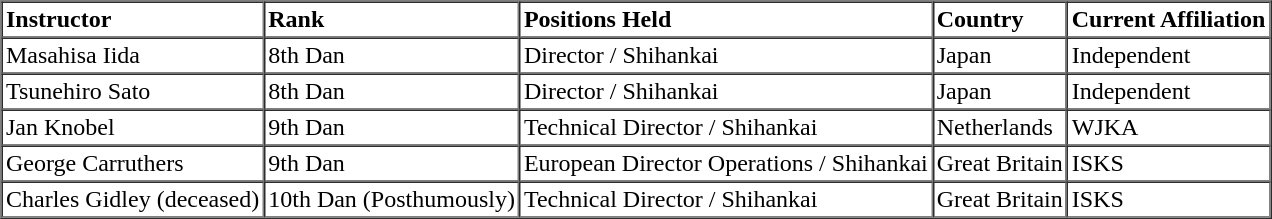<table border=1 cellspacing=0 cellpadding=2>
<tr>
<td><strong>Instructor</strong></td>
<td><strong>Rank</strong></td>
<td><strong>Positions Held</strong></td>
<td><strong>Country</strong></td>
<td><strong>Current Affiliation</strong></td>
</tr>
<tr>
<td>Masahisa Iida</td>
<td>8th Dan</td>
<td>Director / Shihankai</td>
<td>Japan</td>
<td>Independent</td>
</tr>
<tr>
<td>Tsunehiro Sato</td>
<td>8th Dan</td>
<td>Director / Shihankai</td>
<td>Japan</td>
<td>Independent</td>
</tr>
<tr>
<td>Jan Knobel</td>
<td>9th Dan</td>
<td>Technical Director / Shihankai</td>
<td>Netherlands</td>
<td>WJKA</td>
</tr>
<tr>
<td>George Carruthers</td>
<td>9th Dan</td>
<td>European Director Operations / Shihankai</td>
<td>Great Britain</td>
<td>ISKS</td>
</tr>
<tr>
<td>Charles Gidley (deceased)</td>
<td>10th Dan (Posthumously)</td>
<td>Technical Director / Shihankai</td>
<td>Great Britain</td>
<td>ISKS</td>
</tr>
</table>
